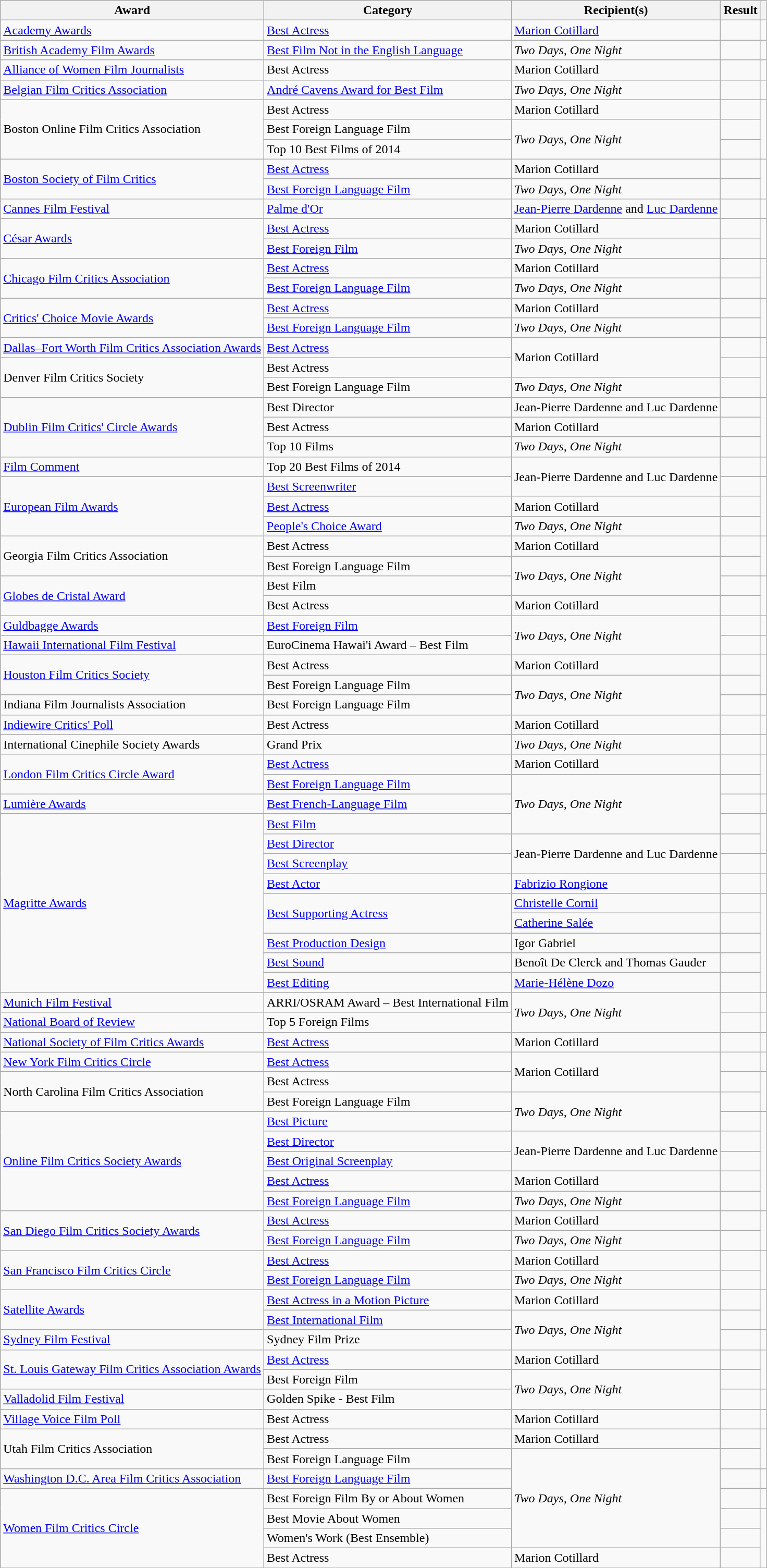<table class="wikitable sortable" style="font-size: 100%;">
<tr>
<th>Award</th>
<th>Category</th>
<th>Recipient(s)</th>
<th>Result</th>
<th class="unsortable"></th>
</tr>
<tr>
<td><a href='#'>Academy Awards</a></td>
<td><a href='#'>Best Actress</a></td>
<td><a href='#'>Marion Cotillard</a></td>
<td></td>
<td></td>
</tr>
<tr>
<td><a href='#'>British Academy Film Awards</a></td>
<td><a href='#'>Best Film Not in the English Language</a></td>
<td><em>Two Days, One Night</em></td>
<td></td>
<td></td>
</tr>
<tr>
<td><a href='#'>Alliance of Women Film Journalists</a></td>
<td>Best Actress</td>
<td>Marion Cotillard</td>
<td></td>
<td></td>
</tr>
<tr>
<td><a href='#'>Belgian Film Critics Association</a></td>
<td><a href='#'>André Cavens Award for Best Film</a></td>
<td><em>Two Days, One Night</em></td>
<td></td>
<td></td>
</tr>
<tr>
<td rowspan=3>Boston Online Film Critics Association</td>
<td>Best Actress</td>
<td>Marion Cotillard</td>
<td></td>
<td rowspan="3"></td>
</tr>
<tr>
<td>Best Foreign Language Film</td>
<td rowspan=2><em>Two Days, One Night</em></td>
<td></td>
</tr>
<tr>
<td>Top 10 Best Films of 2014</td>
<td></td>
</tr>
<tr>
<td rowspan=2><a href='#'>Boston Society of Film Critics</a></td>
<td><a href='#'>Best Actress</a></td>
<td>Marion Cotillard<br></td>
<td></td>
<td rowspan=2></td>
</tr>
<tr>
<td><a href='#'>Best Foreign Language Film</a></td>
<td><em>Two Days, One Night</em></td>
<td></td>
</tr>
<tr>
<td><a href='#'>Cannes Film Festival</a></td>
<td><a href='#'>Palme d'Or</a></td>
<td><a href='#'>Jean-Pierre Dardenne</a> and <a href='#'>Luc Dardenne</a></td>
<td></td>
<td></td>
</tr>
<tr>
<td rowspan=2><a href='#'>César Awards</a></td>
<td><a href='#'>Best Actress</a></td>
<td>Marion Cotillard</td>
<td></td>
<td rowspan=2></td>
</tr>
<tr>
<td><a href='#'>Best Foreign Film</a></td>
<td><em>Two Days, One Night</em></td>
<td></td>
</tr>
<tr>
<td rowspan=2><a href='#'>Chicago Film Critics Association</a></td>
<td><a href='#'>Best Actress</a></td>
<td>Marion Cotillard</td>
<td></td>
<td rowspan=2></td>
</tr>
<tr>
<td><a href='#'>Best Foreign Language Film</a></td>
<td><em>Two Days, One Night</em></td>
<td></td>
</tr>
<tr>
<td rowspan=2><a href='#'>Critics' Choice Movie Awards</a></td>
<td><a href='#'>Best Actress</a></td>
<td>Marion Cotillard</td>
<td></td>
<td rowspan=2></td>
</tr>
<tr>
<td><a href='#'>Best Foreign Language Film</a></td>
<td><em>Two Days, One Night</em></td>
<td></td>
</tr>
<tr>
<td><a href='#'>Dallas–Fort Worth Film Critics Association Awards</a></td>
<td><a href='#'>Best Actress</a></td>
<td rowspan=2>Marion Cotillard</td>
<td></td>
<td></td>
</tr>
<tr>
<td rowspan=2>Denver Film Critics Society</td>
<td>Best Actress</td>
<td></td>
<td rowspan=2></td>
</tr>
<tr>
<td>Best Foreign Language Film</td>
<td><em>Two Days, One Night</em></td>
<td></td>
</tr>
<tr>
<td rowspan=3><a href='#'>Dublin Film Critics' Circle Awards</a></td>
<td>Best Director</td>
<td>Jean-Pierre Dardenne and Luc Dardenne</td>
<td></td>
<td rowspan=3></td>
</tr>
<tr>
<td>Best Actress</td>
<td>Marion Cotillard</td>
<td></td>
</tr>
<tr>
<td>Top 10 Films</td>
<td><em>Two Days, One Night</em></td>
<td></td>
</tr>
<tr>
<td><a href='#'>Film Comment</a></td>
<td>Top 20 Best Films of 2014</td>
<td rowspan=2>Jean-Pierre Dardenne and Luc Dardenne</td>
<td></td>
<td></td>
</tr>
<tr>
<td rowspan=3><a href='#'>European Film Awards</a></td>
<td><a href='#'>Best Screenwriter</a></td>
<td></td>
<td rowspan=3></td>
</tr>
<tr>
<td><a href='#'>Best Actress</a></td>
<td>Marion Cotillard</td>
<td></td>
</tr>
<tr>
<td><a href='#'>People's Choice Award</a></td>
<td><em>Two Days, One Night</em></td>
<td></td>
</tr>
<tr>
<td rowspan=2>Georgia Film Critics Association</td>
<td>Best Actress</td>
<td>Marion Cotillard</td>
<td></td>
<td rowspan=2></td>
</tr>
<tr>
<td>Best Foreign Language Film</td>
<td rowspan=2><em>Two Days, One Night</em></td>
<td></td>
</tr>
<tr>
<td rowspan=2><a href='#'>Globes de Cristal Award</a></td>
<td>Best Film</td>
<td></td>
<td rowspan=2></td>
</tr>
<tr>
<td>Best Actress</td>
<td>Marion Cotillard</td>
<td></td>
</tr>
<tr>
<td><a href='#'>Guldbagge Awards</a></td>
<td><a href='#'>Best Foreign Film</a></td>
<td rowspan=2><em>Two Days, One Night</em></td>
<td></td>
<td></td>
</tr>
<tr>
<td><a href='#'>Hawaii International Film Festival</a></td>
<td>EuroCinema Hawai'i Award – Best Film</td>
<td></td>
<td></td>
</tr>
<tr>
<td rowspan=2><a href='#'>Houston Film Critics Society</a></td>
<td>Best Actress</td>
<td>Marion Cotillard</td>
<td></td>
<td rowspan=2></td>
</tr>
<tr>
<td>Best Foreign Language Film</td>
<td rowspan=2><em>Two Days, One Night</em></td>
<td></td>
</tr>
<tr>
<td>Indiana Film Journalists Association</td>
<td>Best Foreign Language Film</td>
<td></td>
<td></td>
</tr>
<tr>
<td><a href='#'>Indiewire Critics' Poll</a></td>
<td>Best Actress</td>
<td>Marion Cotillard</td>
<td></td>
<td></td>
</tr>
<tr>
<td>International Cinephile Society Awards</td>
<td>Grand Prix</td>
<td><em>Two Days, One Night</em></td>
<td></td>
<td></td>
</tr>
<tr>
<td rowspan=2><a href='#'>London Film Critics Circle Award</a></td>
<td><a href='#'>Best Actress</a></td>
<td>Marion Cotillard</td>
<td></td>
<td rowspan=2></td>
</tr>
<tr>
<td><a href='#'>Best Foreign Language Film</a></td>
<td rowspan=3><em>Two Days, One Night</em></td>
<td></td>
</tr>
<tr>
<td><a href='#'>Lumière Awards</a></td>
<td><a href='#'>Best French-Language Film</a></td>
<td></td>
<td></td>
</tr>
<tr>
<td rowspan=9><a href='#'>Magritte Awards</a></td>
<td><a href='#'>Best Film</a></td>
<td></td>
<td rowspan=2></td>
</tr>
<tr>
<td><a href='#'>Best Director</a></td>
<td rowspan=2>Jean-Pierre Dardenne and Luc Dardenne</td>
<td></td>
</tr>
<tr>
<td><a href='#'>Best Screenplay</a></td>
<td></td>
<td></td>
</tr>
<tr>
<td><a href='#'>Best Actor</a></td>
<td><a href='#'>Fabrizio Rongione</a></td>
<td></td>
<td></td>
</tr>
<tr>
<td rowspan=2><a href='#'>Best Supporting Actress</a></td>
<td><a href='#'>Christelle Cornil</a></td>
<td></td>
<td rowspan=5></td>
</tr>
<tr>
<td><a href='#'>Catherine Salée</a></td>
<td></td>
</tr>
<tr>
<td><a href='#'>Best Production Design</a></td>
<td>Igor Gabriel</td>
<td></td>
</tr>
<tr>
<td><a href='#'>Best Sound</a></td>
<td>Benoît De Clerck and Thomas Gauder</td>
<td></td>
</tr>
<tr>
<td><a href='#'>Best Editing</a></td>
<td><a href='#'>Marie-Hélène Dozo</a></td>
<td></td>
</tr>
<tr>
<td><a href='#'>Munich Film Festival</a></td>
<td>ARRI/OSRAM Award – Best International Film</td>
<td rowspan=2><em>Two Days, One Night</em></td>
<td></td>
<td></td>
</tr>
<tr>
<td><a href='#'>National Board of Review</a></td>
<td>Top 5 Foreign Films</td>
<td></td>
<td></td>
</tr>
<tr>
<td><a href='#'>National Society of Film Critics Awards</a></td>
<td><a href='#'>Best Actress</a></td>
<td>Marion Cotillard<br></td>
<td></td>
<td></td>
</tr>
<tr>
<td><a href='#'>New York Film Critics Circle</a></td>
<td><a href='#'>Best Actress</a></td>
<td rowspan=2>Marion Cotillard</td>
<td></td>
<td></td>
</tr>
<tr>
<td rowspan=2>North Carolina Film Critics Association</td>
<td>Best Actress</td>
<td></td>
<td rowspan=2></td>
</tr>
<tr>
<td>Best Foreign Language Film</td>
<td rowspan=2><em>Two Days, One Night</em></td>
<td></td>
</tr>
<tr>
<td rowspan=5><a href='#'>Online Film Critics Society Awards</a></td>
<td><a href='#'>Best Picture</a></td>
<td></td>
<td rowspan=5></td>
</tr>
<tr>
<td><a href='#'>Best Director</a></td>
<td rowspan=2>Jean-Pierre Dardenne and Luc Dardenne</td>
<td></td>
</tr>
<tr>
<td><a href='#'>Best Original Screenplay</a></td>
<td></td>
</tr>
<tr>
<td><a href='#'>Best Actress</a></td>
<td>Marion Cotillard</td>
<td></td>
</tr>
<tr>
<td><a href='#'>Best Foreign Language Film</a></td>
<td><em>Two Days, One Night</em></td>
<td></td>
</tr>
<tr>
<td rowspan=2><a href='#'>San Diego Film Critics Society Awards</a></td>
<td><a href='#'>Best Actress</a></td>
<td>Marion Cotillard</td>
<td></td>
<td rowspan=2></td>
</tr>
<tr>
<td><a href='#'>Best Foreign Language Film</a></td>
<td><em>Two Days, One Night</em></td>
<td></td>
</tr>
<tr>
<td rowspan=2><a href='#'>San Francisco Film Critics Circle</a></td>
<td><a href='#'>Best Actress</a></td>
<td>Marion Cotillard</td>
<td></td>
<td rowspan=2></td>
</tr>
<tr>
<td><a href='#'>Best Foreign Language Film</a></td>
<td><em>Two Days, One Night</em></td>
<td></td>
</tr>
<tr>
<td rowspan=2><a href='#'>Satellite Awards</a></td>
<td><a href='#'>Best Actress in a Motion Picture</a></td>
<td>Marion Cotillard</td>
<td></td>
<td rowspan=2></td>
</tr>
<tr>
<td><a href='#'>Best International Film</a></td>
<td rowspan=2><em>Two Days, One Night</em></td>
<td></td>
</tr>
<tr>
<td><a href='#'>Sydney Film Festival</a></td>
<td>Sydney Film Prize</td>
<td></td>
<td></td>
</tr>
<tr>
<td rowspan=2><a href='#'>St. Louis Gateway Film Critics Association Awards</a></td>
<td><a href='#'>Best Actress</a></td>
<td>Marion Cotillard</td>
<td></td>
<td rowspan=2></td>
</tr>
<tr>
<td>Best Foreign Film</td>
<td rowspan=2><em>Two Days, One Night</em></td>
<td></td>
</tr>
<tr>
<td><a href='#'>Valladolid Film Festival</a></td>
<td>Golden Spike - Best Film</td>
<td></td>
<td></td>
</tr>
<tr>
<td><a href='#'>Village Voice Film Poll</a></td>
<td>Best Actress</td>
<td>Marion Cotillard<br></td>
<td></td>
<td></td>
</tr>
<tr>
<td rowspan=2>Utah Film Critics Association</td>
<td>Best Actress</td>
<td>Marion Cotillard</td>
<td></td>
<td rowspan=2></td>
</tr>
<tr>
<td>Best Foreign Language Film</td>
<td rowspan=5><em>Two Days, One Night</em></td>
<td></td>
</tr>
<tr>
<td><a href='#'>Washington D.C. Area Film Critics Association</a></td>
<td><a href='#'>Best Foreign Language Film</a></td>
<td></td>
<td></td>
</tr>
<tr>
<td rowspan=4><a href='#'>Women Film Critics Circle</a></td>
<td>Best Foreign Film By or About Women</td>
<td></td>
<td></td>
</tr>
<tr>
<td>Best Movie About Women</td>
<td></td>
<td rowspan=3></td>
</tr>
<tr>
<td>Women's Work (Best Ensemble)</td>
<td></td>
</tr>
<tr>
<td>Best Actress</td>
<td>Marion Cotillard</td>
<td></td>
</tr>
<tr>
</tr>
</table>
